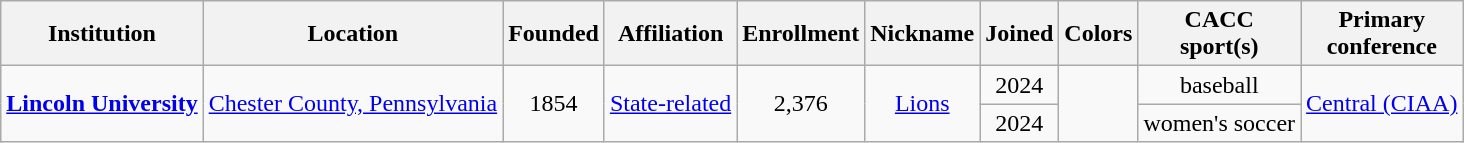<table class="wikitable sortable" style="text-align:center">
<tr>
<th>Institution</th>
<th>Location</th>
<th>Founded</th>
<th>Affiliation</th>
<th>Enrollment</th>
<th>Nickname</th>
<th>Joined</th>
<th class="unsortable">Colors</th>
<th>CACC<br>sport(s)</th>
<th>Primary<br>conference</th>
</tr>
<tr>
<td rowspan="2"><strong><a href='#'>Lincoln University</a></strong></td>
<td rowspan="2"><a href='#'>Chester County, Pennsylvania</a></td>
<td rowspan="2">1854</td>
<td rowspan="2"><a href='#'>State-related</a><br></td>
<td rowspan="2">2,376</td>
<td rowspan="2"><a href='#'>Lions</a></td>
<td>2024</td>
<td rowspan="2"> </td>
<td>baseball</td>
<td rowspan="2"><a href='#'>Central (CIAA)</a></td>
</tr>
<tr>
<td>2024</td>
<td>women's soccer</td>
</tr>
</table>
